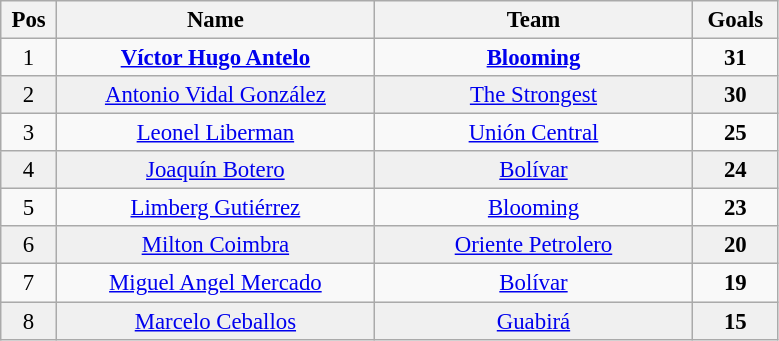<table class="wikitable" style="font-size:95%; text-align:center;">
<tr>
<th width="30">Pos</th>
<th width="205">Name</th>
<th width="205">Team</th>
<th width="50">Goals</th>
</tr>
<tr>
<td>1</td>
<td><strong><a href='#'>Víctor Hugo Antelo</a></strong></td>
<td><strong><a href='#'>Blooming</a></strong></td>
<td><strong>31</strong></td>
</tr>
<tr bgcolor="#F0F0F0">
<td>2</td>
<td><a href='#'>Antonio Vidal González</a></td>
<td><a href='#'>The Strongest</a></td>
<td><strong>30</strong></td>
</tr>
<tr>
<td>3</td>
<td><a href='#'>Leonel Liberman</a></td>
<td><a href='#'>Unión Central</a></td>
<td><strong>25</strong></td>
</tr>
<tr bgcolor="#F0F0F0">
<td>4</td>
<td><a href='#'>Joaquín Botero</a></td>
<td><a href='#'>Bolívar</a></td>
<td><strong>24</strong></td>
</tr>
<tr>
<td>5</td>
<td><a href='#'>Limberg Gutiérrez</a></td>
<td><a href='#'>Blooming</a></td>
<td><strong>23</strong></td>
</tr>
<tr bgcolor="#F0F0F0">
<td>6</td>
<td><a href='#'>Milton Coimbra</a></td>
<td><a href='#'>Oriente Petrolero</a></td>
<td><strong>20</strong></td>
</tr>
<tr>
<td>7</td>
<td><a href='#'>Miguel Angel Mercado</a></td>
<td><a href='#'>Bolívar</a></td>
<td><strong>19</strong></td>
</tr>
<tr bgcolor="#F0F0F0">
<td>8</td>
<td><a href='#'>Marcelo Ceballos</a></td>
<td><a href='#'>Guabirá</a></td>
<td><strong>15</strong></td>
</tr>
</table>
